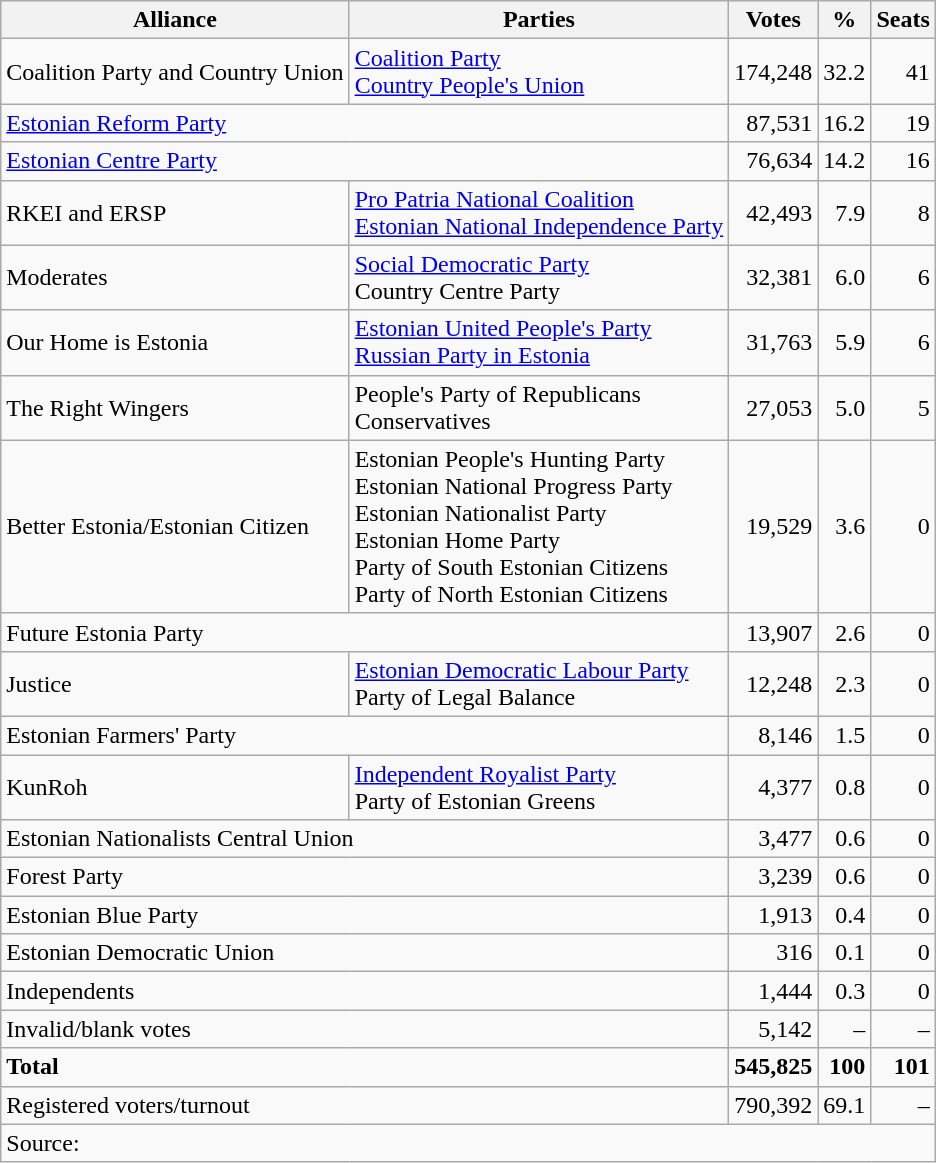<table class=wikitable style=text-align:right>
<tr>
<th>Alliance</th>
<th>Parties</th>
<th>Votes</th>
<th>%</th>
<th>Seats</th>
</tr>
<tr>
<td align=left>Coalition Party and Country Union</td>
<td align=left><a href='#'>Coalition Party</a><br><a href='#'>Country People's Union</a></td>
<td>174,248</td>
<td>32.2</td>
<td>41</td>
</tr>
<tr>
<td align=left colspan=2><a href='#'>Estonian Reform Party</a></td>
<td>87,531</td>
<td>16.2</td>
<td>19</td>
</tr>
<tr>
<td align=left colspan=2><a href='#'>Estonian Centre Party</a></td>
<td>76,634</td>
<td>14.2</td>
<td>16</td>
</tr>
<tr>
<td align=left>RKEI and ERSP</td>
<td align=left><a href='#'>Pro Patria National Coalition</a><br><a href='#'>Estonian National Independence Party</a></td>
<td>42,493</td>
<td>7.9</td>
<td>8</td>
</tr>
<tr>
<td align=left>Moderates</td>
<td align=left><a href='#'>Social Democratic Party</a><br>Country Centre Party</td>
<td>32,381</td>
<td>6.0</td>
<td>6</td>
</tr>
<tr>
<td align=left>Our Home is Estonia</td>
<td align=left><a href='#'>Estonian United People's Party</a><br><a href='#'>Russian Party in Estonia</a></td>
<td>31,763</td>
<td>5.9</td>
<td>6</td>
</tr>
<tr>
<td align=left>The Right Wingers</td>
<td align=left>People's Party of Republicans<br>Conservatives</td>
<td>27,053</td>
<td>5.0</td>
<td>5</td>
</tr>
<tr>
<td align=left>Better Estonia/Estonian Citizen</td>
<td align=left>Estonian People's Hunting Party<br>Estonian National Progress Party<br>Estonian Nationalist Party<br>Estonian Home Party<br>Party of South Estonian Citizens<br>Party of North Estonian Citizens</td>
<td>19,529</td>
<td>3.6</td>
<td>0</td>
</tr>
<tr>
<td align=left colspan=2>Future Estonia Party</td>
<td>13,907</td>
<td>2.6</td>
<td>0</td>
</tr>
<tr>
<td align=left>Justice</td>
<td align=left><a href='#'>Estonian Democratic Labour Party</a><br>Party of Legal Balance</td>
<td>12,248</td>
<td>2.3</td>
<td>0</td>
</tr>
<tr>
<td align=left colspan=2>Estonian Farmers' Party</td>
<td>8,146</td>
<td>1.5</td>
<td>0</td>
</tr>
<tr>
<td align=left>KunRoh</td>
<td align=left><a href='#'>Independent Royalist Party</a><br>Party of Estonian Greens</td>
<td>4,377</td>
<td>0.8</td>
<td>0</td>
</tr>
<tr>
<td align=left colspan=2>Estonian Nationalists Central Union</td>
<td>3,477</td>
<td>0.6</td>
<td>0</td>
</tr>
<tr>
<td align=left colspan=2>Forest Party</td>
<td>3,239</td>
<td>0.6</td>
<td>0</td>
</tr>
<tr>
<td align=left colspan=2>Estonian Blue Party</td>
<td>1,913</td>
<td>0.4</td>
<td>0</td>
</tr>
<tr>
<td align=left colspan=2>Estonian Democratic Union</td>
<td>316</td>
<td>0.1</td>
<td>0</td>
</tr>
<tr>
<td align=left colspan=2>Independents</td>
<td>1,444</td>
<td>0.3</td>
<td>0</td>
</tr>
<tr>
<td align=left colspan=2>Invalid/blank votes</td>
<td>5,142</td>
<td>–</td>
<td>–</td>
</tr>
<tr>
<td align=left colspan=2><strong>Total</strong></td>
<td><strong>545,825</strong></td>
<td><strong>100</strong></td>
<td><strong>101</strong></td>
</tr>
<tr>
<td align=left colspan=2>Registered voters/turnout</td>
<td>790,392</td>
<td>69.1</td>
<td>–</td>
</tr>
<tr>
<td align=left colspan=5>Source:</td>
</tr>
</table>
